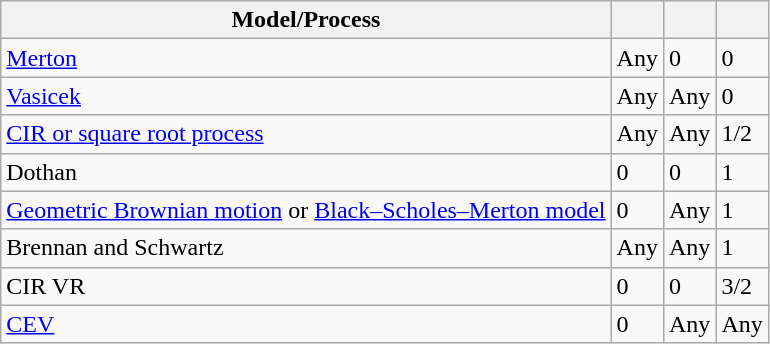<table class="wikitable">
<tr>
<th>Model/Process</th>
<th></th>
<th></th>
<th></th>
</tr>
<tr>
<td><a href='#'>Merton</a></td>
<td>Any</td>
<td>0</td>
<td>0</td>
</tr>
<tr>
<td><a href='#'>Vasicek</a></td>
<td>Any</td>
<td>Any</td>
<td>0</td>
</tr>
<tr>
<td><a href='#'>CIR or square root process</a></td>
<td>Any</td>
<td>Any</td>
<td>1/2</td>
</tr>
<tr>
<td>Dothan</td>
<td>0</td>
<td>0</td>
<td>1</td>
</tr>
<tr>
<td><a href='#'>Geometric Brownian motion</a> or <a href='#'>Black–Scholes–Merton model</a></td>
<td>0</td>
<td>Any</td>
<td>1</td>
</tr>
<tr>
<td>Brennan and Schwartz</td>
<td>Any</td>
<td>Any</td>
<td>1</td>
</tr>
<tr>
<td>CIR VR</td>
<td>0</td>
<td>0</td>
<td>3/2</td>
</tr>
<tr>
<td><a href='#'>CEV</a></td>
<td>0</td>
<td>Any</td>
<td>Any</td>
</tr>
</table>
